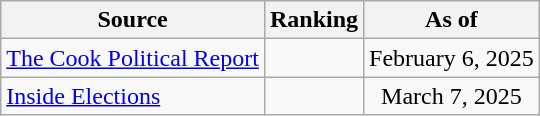<table class="wikitable" style="text-align:center">
<tr>
<th>Source</th>
<th>Ranking</th>
<th>As of</th>
</tr>
<tr>
<td align=left><a href='#'>The Cook Political Report</a></td>
<td></td>
<td>February 6, 2025</td>
</tr>
<tr>
<td align=left><a href='#'>Inside Elections</a></td>
<td></td>
<td>March 7, 2025</td>
</tr>
</table>
